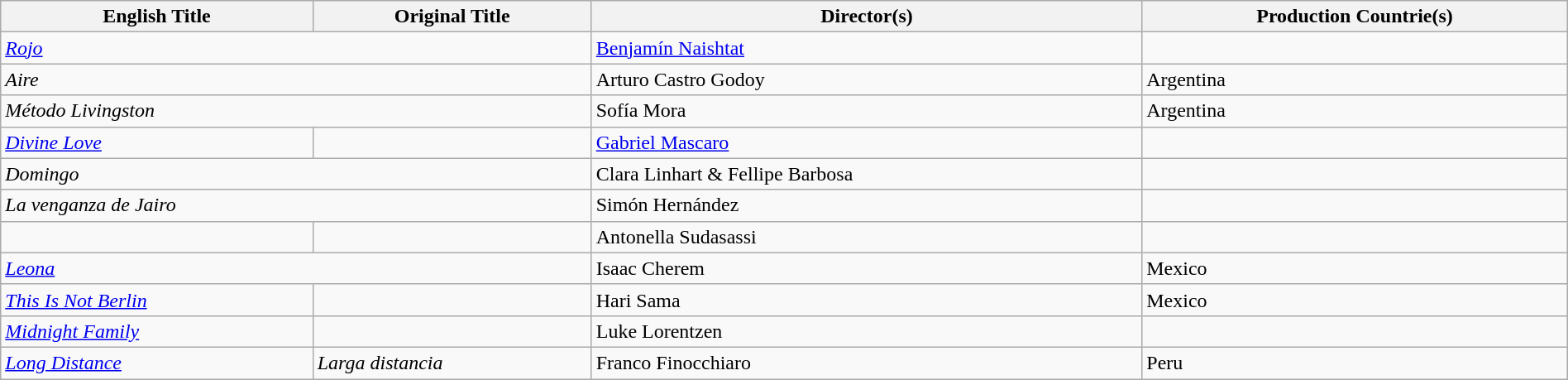<table class="sortable wikitable" style="width:100%; margin-bottom:4px" cellpadding="5">
<tr>
<th scope="col">English Title</th>
<th scope="col">Original Title</th>
<th scope="col">Director(s)</th>
<th scope="col">Production Countrie(s)</th>
</tr>
<tr>
<td colspan = "2"><em><a href='#'>Rojo</a></em></td>
<td><a href='#'>Benjamín Naishtat</a></td>
<td></td>
</tr>
<tr>
<td colspan = "2"><em>Aire</em></td>
<td>Arturo Castro Godoy</td>
<td>Argentina</td>
</tr>
<tr>
<td colspan = "2"><em>Método Livingston</em></td>
<td>Sofía Mora</td>
<td>Argentina</td>
</tr>
<tr>
<td><a href='#'><em>Divine Love</em></a></td>
<td></td>
<td><a href='#'>Gabriel Mascaro</a></td>
<td></td>
</tr>
<tr>
<td colspan = "2"><em>Domingo</em></td>
<td>Clara Linhart & Fellipe Barbosa</td>
<td></td>
</tr>
<tr>
<td colspan = "2"><em>La venganza de Jairo</em></td>
<td>Simón Hernández</td>
<td></td>
</tr>
<tr>
<td></td>
<td></td>
<td>Antonella Sudasassi</td>
<td></td>
</tr>
<tr>
<td colspan = "2"><a href='#'><em>Leona</em></a></td>
<td>Isaac Cherem</td>
<td>Mexico</td>
</tr>
<tr>
<td><em><a href='#'>This Is Not Berlin</a></em></td>
<td></td>
<td>Hari Sama</td>
<td>Mexico</td>
</tr>
<tr>
<td><em><a href='#'>Midnight Family</a></em></td>
<td></td>
<td>Luke Lorentzen</td>
<td></td>
</tr>
<tr>
<td><em><a href='#'>Long Distance</a></em></td>
<td><em>Larga distancia</em></td>
<td>Franco Finocchiaro</td>
<td>Peru</td>
</tr>
</table>
